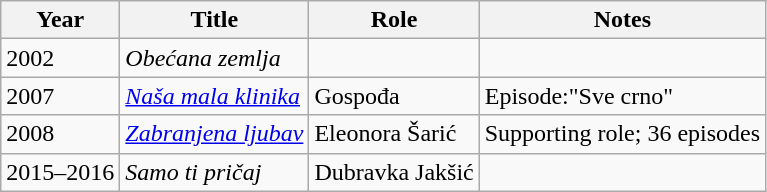<table class="wikitable sortable">
<tr>
<th>Year</th>
<th>Title</th>
<th>Role</th>
<th class="unsortable">Notes</th>
</tr>
<tr>
<td>2002</td>
<td><em>Obećana zemlja</em></td>
<td></td>
<td></td>
</tr>
<tr>
<td>2007</td>
<td><em><a href='#'>Naša mala klinika</a></em></td>
<td>Gospođa</td>
<td>Episode:"Sve crno"</td>
</tr>
<tr>
<td>2008</td>
<td><em><a href='#'>Zabranjena ljubav</a></em></td>
<td>Eleonora Šarić</td>
<td>Supporting role; 36 episodes</td>
</tr>
<tr>
<td>2015–2016</td>
<td><em>Samo ti pričaj</em></td>
<td>Dubravka Jakšić</td>
<td></td>
</tr>
</table>
